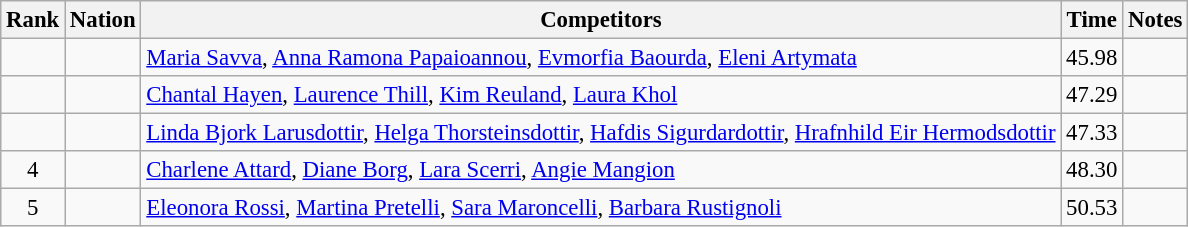<table class="wikitable sortable" style="text-align:center; font-size:95%">
<tr>
<th>Rank</th>
<th>Nation</th>
<th>Competitors</th>
<th>Time</th>
<th>Notes</th>
</tr>
<tr>
<td></td>
<td align=left></td>
<td align=left><a href='#'>Maria Savva</a>, <a href='#'>Anna Ramona Papaioannou</a>, <a href='#'>Evmorfia Baourda</a>, <a href='#'>Eleni Artymata</a></td>
<td>45.98</td>
<td></td>
</tr>
<tr>
<td></td>
<td align=left></td>
<td align=left><a href='#'>Chantal Hayen</a>, <a href='#'>Laurence Thill</a>, <a href='#'>Kim Reuland</a>, <a href='#'>Laura Khol</a></td>
<td>47.29</td>
<td></td>
</tr>
<tr>
<td></td>
<td align=left></td>
<td align=left><a href='#'>Linda Bjork Larusdottir</a>, <a href='#'>Helga Thorsteinsdottir</a>, <a href='#'>Hafdis Sigurdardottir</a>, <a href='#'>Hrafnhild Eir Hermodsdottir</a></td>
<td>47.33</td>
<td></td>
</tr>
<tr>
<td>4</td>
<td align=left></td>
<td align=left><a href='#'>Charlene Attard</a>, <a href='#'>Diane Borg</a>, <a href='#'>Lara Scerri</a>, <a href='#'>Angie Mangion</a></td>
<td>48.30</td>
<td></td>
</tr>
<tr>
<td>5</td>
<td align=left></td>
<td align=left><a href='#'>Eleonora Rossi</a>, <a href='#'>Martina Pretelli</a>, <a href='#'>Sara Maroncelli</a>, <a href='#'>Barbara Rustignoli</a></td>
<td>50.53</td>
<td></td>
</tr>
</table>
